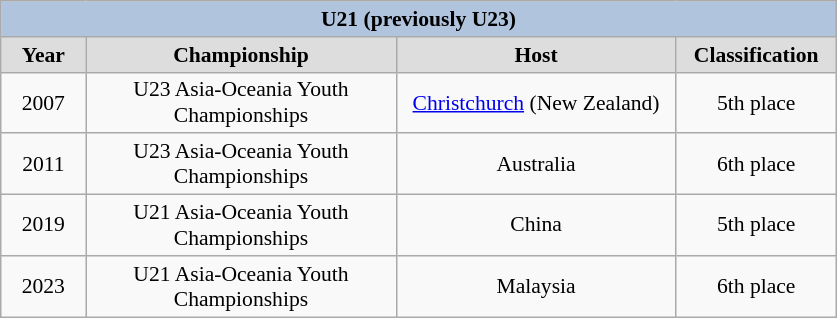<table class="wikitable" style=font-size:90%>
<tr align=center style="background:#B0C4DE;">
<td colspan=4><strong>U21 (previously U23)</strong></td>
</tr>
<tr align=center bgcolor="#dddddd">
<td width=50><strong>Year</strong></td>
<td width=200><strong>Championship</strong></td>
<td width=180><strong>Host</strong></td>
<td width=100><strong>Classification</strong></td>
</tr>
<tr align=center>
<td>2007</td>
<td>U23 Asia-Oceania Youth Championships</td>
<td><a href='#'>Christchurch</a> (New Zealand)</td>
<td align="center">5th place</td>
</tr>
<tr align=center>
<td>2011</td>
<td>U23 Asia-Oceania Youth Championships</td>
<td>Australia</td>
<td align="center">6th place</td>
</tr>
<tr align=center>
<td>2019</td>
<td>U21 Asia-Oceania Youth Championships</td>
<td>China</td>
<td align="center">5th place</td>
</tr>
<tr align=center>
<td>2023</td>
<td>U21 Asia-Oceania Youth Championships</td>
<td>Malaysia</td>
<td align="center">6th place</td>
</tr>
</table>
